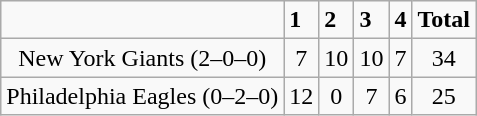<table class="wikitable" 80%>
<tr>
<td></td>
<td><strong>1</strong></td>
<td><strong>2</strong></td>
<td><strong>3</strong></td>
<td><strong>4</strong></td>
<td><strong>Total</strong></td>
</tr>
<tr style="text-align:center;" bgcolor="">
<td>New York Giants (2–0–0)</td>
<td>7</td>
<td>10</td>
<td>10</td>
<td>7</td>
<td>34</td>
</tr>
<tr style="text-align:center;" bgcolor="">
<td>Philadelphia Eagles (0–2–0)</td>
<td>12</td>
<td>0</td>
<td>7</td>
<td>6</td>
<td>25</td>
</tr>
</table>
